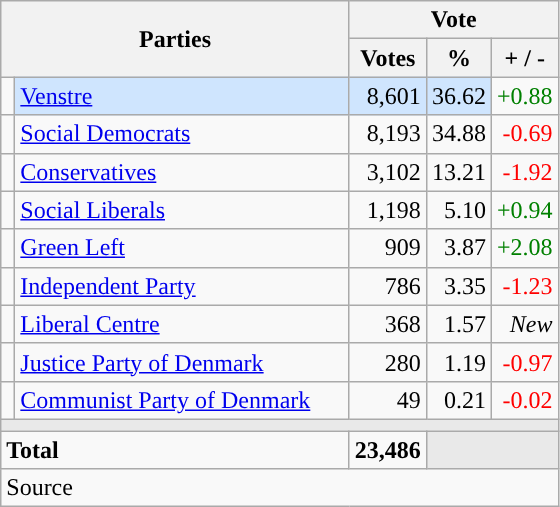<table class="wikitable" style="text-align:right;">
<tr>
<th style="text-align:centre;" rowspan="2" colspan="2" width="225">Parties</th>
<th colspan="3">Vote</th>
</tr>
<tr>
<th width="15">Votes</th>
<th width="15">%</th>
<th width="15">+ / -</th>
</tr>
<tr>
<td width="2" style="color:inherit;background:"></td>
<td bgcolor=#cfe5fe  align="left"><a href='#'>Venstre</a></td>
<td bgcolor=#cfe5fe>8,601</td>
<td bgcolor=#cfe5fe>36.62</td>
<td style=color:green;>+0.88</td>
</tr>
<tr>
<td width="2" style="color:inherit;background:"></td>
<td align="left"><a href='#'>Social Democrats</a></td>
<td>8,193</td>
<td>34.88</td>
<td style=color:red;>-0.69</td>
</tr>
<tr>
<td width="2" style="color:inherit;background:"></td>
<td align="left"><a href='#'>Conservatives</a></td>
<td>3,102</td>
<td>13.21</td>
<td style=color:red;>-1.92</td>
</tr>
<tr>
<td width="2" style="color:inherit;background:"></td>
<td align="left"><a href='#'>Social Liberals</a></td>
<td>1,198</td>
<td>5.10</td>
<td style=color:green;>+0.94</td>
</tr>
<tr>
<td width="2" style="color:inherit;background:"></td>
<td align="left"><a href='#'>Green Left</a></td>
<td>909</td>
<td>3.87</td>
<td style=color:green;>+2.08</td>
</tr>
<tr>
<td width="2" style="color:inherit;background:"></td>
<td align="left"><a href='#'>Independent Party</a></td>
<td>786</td>
<td>3.35</td>
<td style=color:red;>-1.23</td>
</tr>
<tr>
<td width="2" style="color:inherit;background:"></td>
<td align="left"><a href='#'>Liberal Centre</a></td>
<td>368</td>
<td>1.57</td>
<td><em>New</em></td>
</tr>
<tr>
<td width="2" style="color:inherit;background:"></td>
<td align="left"><a href='#'>Justice Party of Denmark</a></td>
<td>280</td>
<td>1.19</td>
<td style=color:red;>-0.97</td>
</tr>
<tr>
<td width="2" style="color:inherit;background:"></td>
<td align="left"><a href='#'>Communist Party of Denmark</a></td>
<td>49</td>
<td>0.21</td>
<td style=color:red;>-0.02</td>
</tr>
<tr>
<td colspan="7" bgcolor="#E9E9E9"></td>
</tr>
<tr>
<td align="left" colspan="2"><strong>Total</strong></td>
<td><strong>23,486</strong></td>
<td bgcolor="#E9E9E9" colspan="2"></td>
</tr>
<tr>
<td align="left" colspan="6">Source</td>
</tr>
</table>
